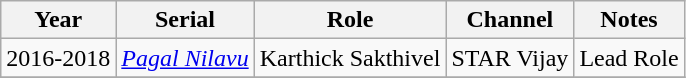<table class="wikitable sortable">
<tr>
<th>Year</th>
<th>Serial</th>
<th>Role</th>
<th>Channel</th>
<th>Notes</th>
</tr>
<tr>
<td>2016-2018</td>
<td><em><a href='#'>Pagal Nilavu</a></em></td>
<td>Karthick Sakthivel</td>
<td>STAR Vijay</td>
<td>Lead Role</td>
</tr>
<tr>
</tr>
</table>
